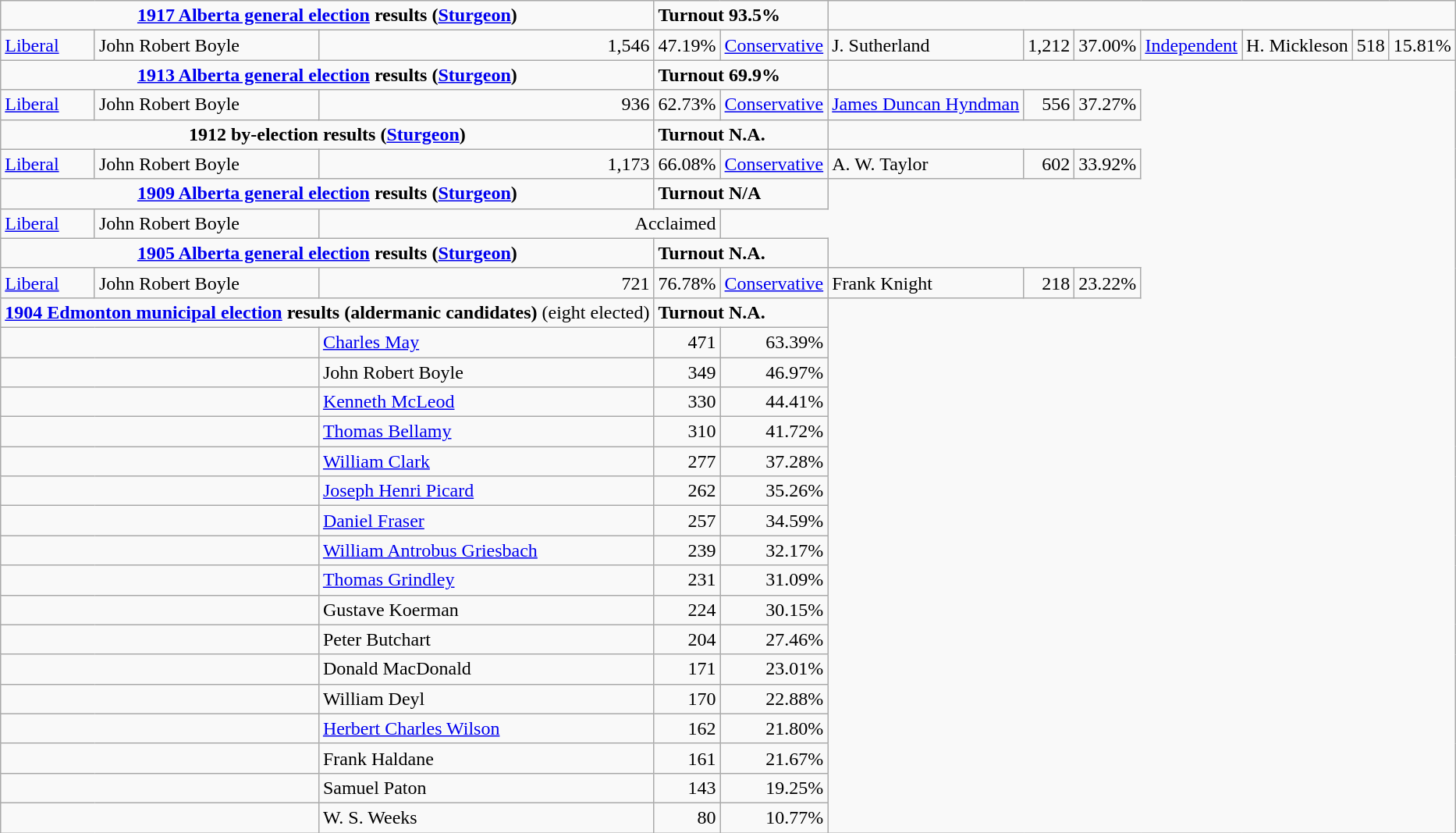<table class="wikitable">
<tr>
<td colspan="3" align=center><strong><a href='#'>1917 Alberta general election</a> results (<a href='#'>Sturgeon</a>)</strong></td>
<td colspan="2"><span><strong>Turnout 93.5%</strong></span></td>
</tr>
<tr>
<td><a href='#'>Liberal</a></td>
<td>John Robert Boyle</td>
<td align="right">1,546</td>
<td align="right">47.19%<br></td>
<td><a href='#'>Conservative</a></td>
<td>J. Sutherland</td>
<td align="right">1,212</td>
<td align="right">37.00%<br></td>
<td><a href='#'>Independent</a></td>
<td>H. Mickleson</td>
<td align="right">518</td>
<td align="right">15.81%</td>
</tr>
<tr>
<td colspan="3" align=center><strong><a href='#'>1913 Alberta general election</a> results (<a href='#'>Sturgeon</a>)</strong></td>
<td colspan="2"><span><strong>Turnout 69.9%</strong></span></td>
</tr>
<tr>
<td><a href='#'>Liberal</a></td>
<td>John Robert Boyle</td>
<td align="right">936</td>
<td align="right">62.73%<br></td>
<td><a href='#'>Conservative</a></td>
<td><a href='#'>James Duncan Hyndman</a></td>
<td align="right">556</td>
<td align="right">37.27%</td>
</tr>
<tr>
<td colspan="3" align=center><strong>1912 by-election results (<a href='#'>Sturgeon</a>)</strong></td>
<td colspan="2"><span><strong>Turnout N.A.</strong></span></td>
</tr>
<tr>
<td><a href='#'>Liberal</a></td>
<td>John Robert Boyle</td>
<td align="right">1,173</td>
<td align="right">66.08%<br></td>
<td><a href='#'>Conservative</a></td>
<td>A. W. Taylor</td>
<td align="right">602</td>
<td align="right">33.92%</td>
</tr>
<tr>
<td colspan="3" align=center><strong><a href='#'>1909 Alberta general election</a> results (<a href='#'>Sturgeon</a>)</strong></td>
<td colspan="2"><span><strong>Turnout N/A</strong></span></td>
</tr>
<tr>
<td><a href='#'>Liberal</a></td>
<td>John Robert Boyle</td>
<td colspan="2" align="right">Acclaimed</td>
</tr>
<tr>
<td colspan="3" align=center><strong><a href='#'>1905 Alberta general election</a> results (<a href='#'>Sturgeon</a>)</strong></td>
<td colspan="2"><span><strong>Turnout N.A.</strong></span></td>
</tr>
<tr>
<td><a href='#'>Liberal</a></td>
<td>John Robert Boyle</td>
<td align="right">721</td>
<td align="right">76.78%<br></td>
<td><a href='#'>Conservative</a></td>
<td>Frank Knight</td>
<td align="right">218</td>
<td align="right">23.22%</td>
</tr>
<tr>
<td colspan="3" align=center><strong><a href='#'>1904 Edmonton municipal election</a> results (aldermanic candidates)</strong> (eight elected)</td>
<td colspan="2"><span><strong>Turnout N.A.</strong></span></td>
</tr>
<tr>
<td colspan="2"></td>
<td><a href='#'>Charles May</a></td>
<td align="right">471</td>
<td align="right">63.39%</td>
</tr>
<tr>
<td colspan="2"></td>
<td>John Robert Boyle</td>
<td align="right">349</td>
<td align="right">46.97%</td>
</tr>
<tr>
<td colspan="2"></td>
<td><a href='#'>Kenneth McLeod</a></td>
<td align="right">330</td>
<td align="right">44.41%</td>
</tr>
<tr>
<td colspan="2"></td>
<td><a href='#'>Thomas Bellamy</a></td>
<td align="right">310</td>
<td align="right">41.72%</td>
</tr>
<tr>
<td colspan="2"></td>
<td><a href='#'>William Clark</a></td>
<td align="right">277</td>
<td align="right">37.28%</td>
</tr>
<tr>
<td colspan="2"></td>
<td><a href='#'>Joseph Henri Picard</a></td>
<td align="right">262</td>
<td align="right">35.26%</td>
</tr>
<tr>
<td colspan="2"></td>
<td><a href='#'>Daniel Fraser</a></td>
<td align="right">257</td>
<td align="right">34.59%</td>
</tr>
<tr>
<td colspan="2"></td>
<td><a href='#'>William Antrobus Griesbach</a></td>
<td align="right">239</td>
<td align="right">32.17%</td>
</tr>
<tr>
<td colspan="2"></td>
<td><a href='#'>Thomas Grindley</a></td>
<td align="right">231</td>
<td align="right">31.09%</td>
</tr>
<tr>
<td colspan="2"></td>
<td>Gustave Koerman</td>
<td align="right">224</td>
<td align="right">30.15%</td>
</tr>
<tr>
<td colspan="2"></td>
<td>Peter Butchart</td>
<td align="right">204</td>
<td align="right">27.46%</td>
</tr>
<tr>
<td colspan="2"></td>
<td>Donald MacDonald</td>
<td align="right">171</td>
<td align="right">23.01%</td>
</tr>
<tr>
<td colspan="2"></td>
<td>William Deyl</td>
<td align="right">170</td>
<td align="right">22.88%</td>
</tr>
<tr>
<td colspan="2"></td>
<td><a href='#'>Herbert Charles Wilson</a></td>
<td align="right">162</td>
<td align="right">21.80%</td>
</tr>
<tr>
<td colspan="2"></td>
<td>Frank Haldane</td>
<td align="right">161</td>
<td align="right">21.67%</td>
</tr>
<tr>
<td colspan="2"></td>
<td>Samuel Paton</td>
<td align="right">143</td>
<td align="right">19.25%</td>
</tr>
<tr>
<td colspan="2"></td>
<td>W. S. Weeks</td>
<td align="right">80</td>
<td align="right">10.77%</td>
</tr>
</table>
